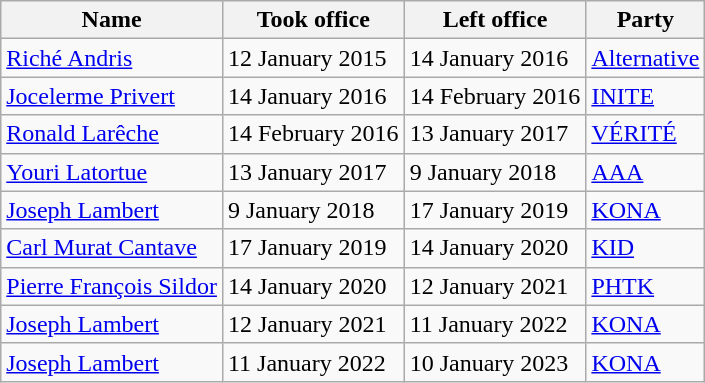<table class="wikitable">
<tr>
<th>Name</th>
<th>Took office</th>
<th>Left office</th>
<th>Party</th>
</tr>
<tr>
<td><a href='#'>Riché Andris</a></td>
<td>12 January 2015</td>
<td>14 January 2016</td>
<td><a href='#'>Alternative</a></td>
</tr>
<tr>
<td><a href='#'>Jocelerme Privert</a></td>
<td>14 January 2016</td>
<td>14 February 2016</td>
<td><a href='#'>INITE</a></td>
</tr>
<tr>
<td><a href='#'>Ronald Larêche</a></td>
<td>14 February 2016</td>
<td>13 January 2017</td>
<td><a href='#'>VÉRITÉ</a></td>
</tr>
<tr>
<td><a href='#'>Youri Latortue</a></td>
<td>13 January 2017</td>
<td>9 January 2018</td>
<td><a href='#'>AAA</a></td>
</tr>
<tr>
<td><a href='#'>Joseph Lambert</a></td>
<td>9 January 2018</td>
<td>17 January 2019</td>
<td><a href='#'>KONA</a></td>
</tr>
<tr>
<td><a href='#'>Carl Murat Cantave</a></td>
<td>17 January 2019</td>
<td>14 January 2020</td>
<td><a href='#'>KID</a></td>
</tr>
<tr>
<td><a href='#'>Pierre François Sildor</a></td>
<td>14 January 2020</td>
<td>12 January 2021</td>
<td><a href='#'>PHTK</a></td>
</tr>
<tr>
<td><a href='#'>Joseph Lambert</a></td>
<td>12 January 2021</td>
<td>11 January 2022</td>
<td><a href='#'>KONA</a></td>
</tr>
<tr>
<td><a href='#'>Joseph Lambert</a></td>
<td>11 January 2022</td>
<td>10 January 2023</td>
<td><a href='#'>KONA</a></td>
</tr>
</table>
